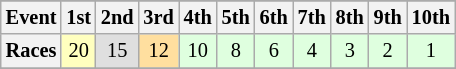<table class="wikitable" style="font-size: 85%; text-align:center;">
<tr>
</tr>
<tr>
<th>Event</th>
<th>1st</th>
<th>2nd</th>
<th>3rd</th>
<th>4th</th>
<th>5th</th>
<th>6th</th>
<th>7th</th>
<th>8th</th>
<th>9th</th>
<th>10th</th>
</tr>
<tr>
<th>Races</th>
<td style="background:#FFFFBF;">20</td>
<td style="background:#DFDFDF;">15</td>
<td style="background:#FFDF9F;">12</td>
<td style="background:#DFFFDF;">10</td>
<td style="background:#DFFFDF;">8</td>
<td style="background:#DFFFDF;">6</td>
<td style="background:#DFFFDF;">4</td>
<td style="background:#DFFFDF;">3</td>
<td style="background:#DFFFDF;">2</td>
<td style="background:#DFFFDF;">1</td>
</tr>
<tr>
</tr>
</table>
